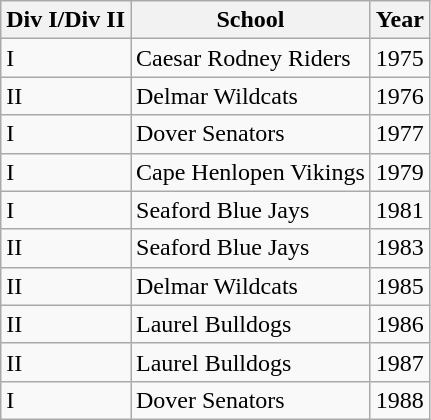<table class="wikitable" style="float:left;">
<tr style="white-space:nowrap;">
<th>Div I/Div II</th>
<th>School</th>
<th>Year</th>
</tr>
<tr>
<td>I</td>
<td>Caesar Rodney Riders</td>
<td>1975</td>
</tr>
<tr>
<td>II</td>
<td>Delmar Wildcats</td>
<td>1976</td>
</tr>
<tr>
<td>I</td>
<td>Dover Senators</td>
<td>1977</td>
</tr>
<tr>
<td>I</td>
<td>Cape Henlopen Vikings</td>
<td>1979</td>
</tr>
<tr>
<td>I</td>
<td>Seaford Blue Jays</td>
<td>1981</td>
</tr>
<tr>
<td>II</td>
<td>Seaford Blue Jays</td>
<td>1983</td>
</tr>
<tr>
<td>II</td>
<td>Delmar Wildcats</td>
<td>1985</td>
</tr>
<tr>
<td>II</td>
<td>Laurel Bulldogs</td>
<td>1986</td>
</tr>
<tr>
<td>II</td>
<td>Laurel Bulldogs</td>
<td>1987</td>
</tr>
<tr>
<td>I</td>
<td>Dover Senators</td>
<td>1988</td>
</tr>
</table>
